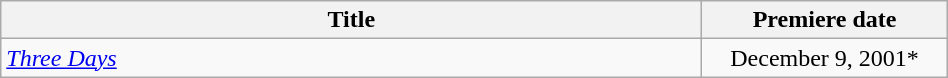<table class="wikitable plainrowheaders sortable" style="width:50%;text-align:center;">
<tr>
<th scope="col" style="width:40%;">Title</th>
<th scope="col" style="width:14%;">Premiere date</th>
</tr>
<tr>
<td scope="row" style="text-align:left;"><em><a href='#'>Three Days</a></em></td>
<td>December 9, 2001*</td>
</tr>
</table>
